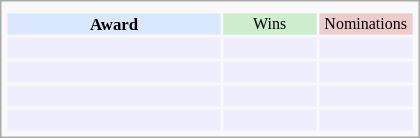<table class="infobox" style="width: 25em; text-align: left; font-size: 70%; vertical-align: middle;">
<tr>
<td colspan="3" style="text-align:center;"></td>
</tr>
<tr bgcolor=#D9E8FF style="text-align:center;">
<th style="vertical-align: middle;">Award</th>
<td style="background:#cceecc; font-size:8pt;" width="60px">Wins</td>
<td style="background:#eecccc; font-size:8pt;" width="60px">Nominations</td>
</tr>
<tr bgcolor=#eeeeff>
<td align="center"><br></td>
<td></td>
<td></td>
</tr>
<tr bgcolor=#eeeeff>
<td align="center"><br></td>
<td></td>
<td></td>
</tr>
<tr bgcolor=#eeeeff>
<td align="center"><br></td>
<td></td>
<td></td>
</tr>
<tr bgcolor=#eeeeff>
<td align="left"><br></td>
<td></td>
<td></td>
</tr>
</table>
